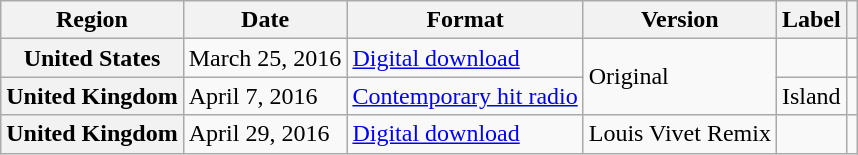<table class="wikitable plainrowheaders">
<tr>
<th scope="col">Region</th>
<th scope="col">Date</th>
<th scope="col">Format</th>
<th scope="col">Version</th>
<th scope="col">Label</th>
<th scope="col"></th>
</tr>
<tr>
<th scope="row">United States</th>
<td>March 25, 2016</td>
<td><a href='#'>Digital download</a></td>
<td rowspan="2">Original</td>
<td></td>
<td align="center"></td>
</tr>
<tr>
<th scope="row">United Kingdom</th>
<td>April 7, 2016</td>
<td><a href='#'>Contemporary hit radio</a></td>
<td>Island</td>
<td align="center"></td>
</tr>
<tr>
<th scope="row">United Kingdom</th>
<td>April 29, 2016</td>
<td><a href='#'>Digital download</a></td>
<td>Louis Vivet Remix</td>
<td></td>
<td align="center"></td>
</tr>
</table>
